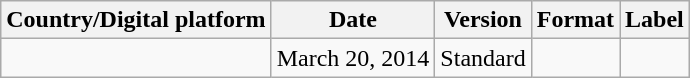<table class="wikitable">
<tr>
<th>Country/Digital platform</th>
<th>Date</th>
<th>Version</th>
<th>Format</th>
<th>Label</th>
</tr>
<tr>
<td></td>
<td>March 20, 2014</td>
<td rowspan="1">Standard</td>
<td></td>
<td rowspan="1"></td>
</tr>
</table>
